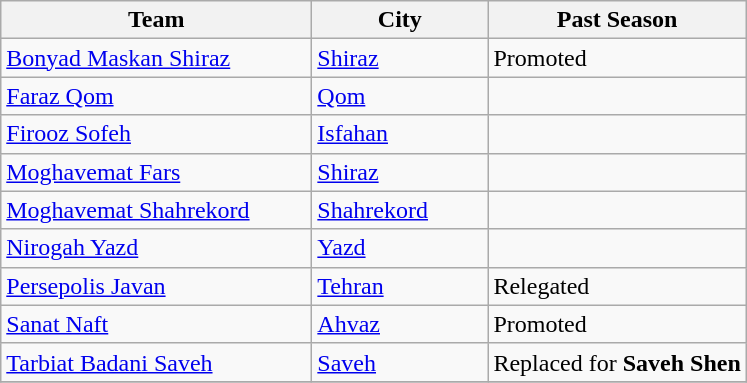<table class="wikitable sortable">
<tr>
<th width=200>Team</th>
<th width=110>City</th>
<th>Past Season</th>
</tr>
<tr>
<td align="left"><a href='#'>Bonyad Maskan Shiraz</a></td>
<td><a href='#'>Shiraz</a></td>
<td>Promoted</td>
</tr>
<tr>
<td align="left"><a href='#'>Faraz Qom</a></td>
<td><a href='#'>Qom</a></td>
<td></td>
</tr>
<tr>
<td align="left"><a href='#'>Firooz Sofeh</a></td>
<td><a href='#'>Isfahan</a></td>
<td></td>
</tr>
<tr>
<td align="left"><a href='#'>Moghavemat Fars</a></td>
<td><a href='#'>Shiraz</a></td>
<td></td>
</tr>
<tr>
<td align="left"><a href='#'>Moghavemat Shahrekord</a></td>
<td><a href='#'>Shahrekord</a></td>
<td></td>
</tr>
<tr>
<td align="left"><a href='#'>Nirogah Yazd</a></td>
<td><a href='#'>Yazd</a></td>
<td></td>
</tr>
<tr>
<td align="left"><a href='#'>Persepolis Javan</a></td>
<td><a href='#'>Tehran</a></td>
<td>Relegated</td>
</tr>
<tr>
<td align="left"><a href='#'>Sanat Naft</a></td>
<td><a href='#'>Ahvaz</a></td>
<td>Promoted</td>
</tr>
<tr>
<td align="left"><a href='#'>Tarbiat Badani Saveh</a></td>
<td><a href='#'>Saveh</a></td>
<td>Replaced for <strong>Saveh Shen</strong></td>
</tr>
<tr>
</tr>
</table>
